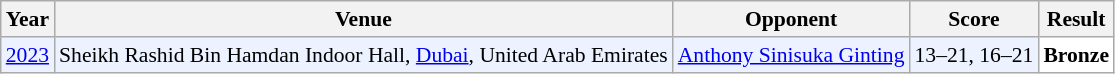<table class="sortable wikitable" style="font-size: 90%;">
<tr>
<th>Year</th>
<th>Venue</th>
<th>Opponent</th>
<th>Score</th>
<th>Result</th>
</tr>
<tr style="background:#ECF2FF">
<td align="center"><a href='#'>2023</a></td>
<td align="left">Sheikh Rashid Bin Hamdan Indoor Hall, <a href='#'>Dubai</a>, United Arab Emirates</td>
<td align="left"> <a href='#'>Anthony Sinisuka Ginting</a></td>
<td align="left">13–21, 16–21</td>
<td style="text-align:left; background:white"> <strong>Bronze</strong></td>
</tr>
</table>
